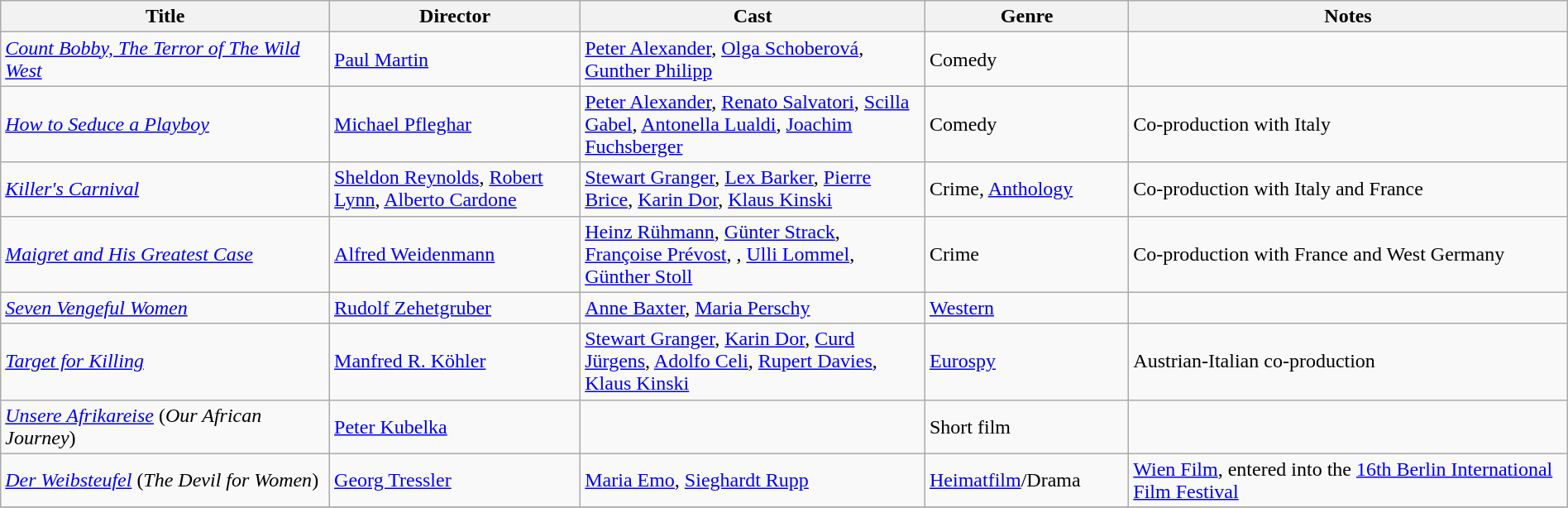<table class="wikitable" width= "100%">
<tr>
<th width=21%>Title</th>
<th width=16%>Director</th>
<th width=22%>Cast</th>
<th width=13%>Genre</th>
<th width=28%>Notes</th>
</tr>
<tr>
<td><em><a href='#'>Count Bobby, The Terror of The Wild West</a></em></td>
<td><a href='#'>Paul Martin</a></td>
<td><a href='#'>Peter Alexander</a>, <a href='#'>Olga Schoberová</a>, <a href='#'>Gunther Philipp</a></td>
<td>Comedy</td>
<td></td>
</tr>
<tr>
<td><em><a href='#'>How to Seduce a Playboy</a></em></td>
<td><a href='#'>Michael Pfleghar</a></td>
<td><a href='#'>Peter Alexander</a>, <a href='#'>Renato Salvatori</a>, <a href='#'>Scilla Gabel</a>, <a href='#'>Antonella Lualdi</a>, <a href='#'>Joachim Fuchsberger</a></td>
<td>Comedy</td>
<td>Co-production with Italy</td>
</tr>
<tr>
<td><em><a href='#'>Killer's Carnival</a></em></td>
<td><a href='#'>Sheldon Reynolds</a>, <a href='#'>Robert Lynn</a>, <a href='#'>Alberto Cardone</a></td>
<td><a href='#'>Stewart Granger</a>, <a href='#'>Lex Barker</a>, <a href='#'>Pierre Brice</a>, <a href='#'>Karin Dor</a>, <a href='#'>Klaus Kinski</a></td>
<td>Crime, <a href='#'>Anthology</a></td>
<td>Co-production with Italy and France</td>
</tr>
<tr>
<td><em><a href='#'>Maigret and His Greatest Case</a></em></td>
<td><a href='#'>Alfred Weidenmann</a></td>
<td><a href='#'>Heinz Rühmann</a>, <a href='#'>Günter Strack</a>, <a href='#'>Françoise Prévost</a>, , <a href='#'>Ulli Lommel</a>, <a href='#'>Günther Stoll</a></td>
<td>Crime</td>
<td>Co-production with France and West Germany</td>
</tr>
<tr>
<td><em><a href='#'>Seven Vengeful Women</a></em></td>
<td><a href='#'>Rudolf Zehetgruber</a></td>
<td><a href='#'>Anne Baxter</a>, <a href='#'>Maria Perschy</a></td>
<td><a href='#'>Western</a></td>
<td></td>
</tr>
<tr>
<td><em><a href='#'>Target for Killing</a></em></td>
<td><a href='#'>Manfred R. Köhler</a></td>
<td><a href='#'>Stewart Granger</a>, <a href='#'>Karin Dor</a>, <a href='#'>Curd Jürgens</a>, <a href='#'>Adolfo Celi</a>, <a href='#'>Rupert Davies</a>, <a href='#'>Klaus Kinski</a></td>
<td><a href='#'>Eurospy</a></td>
<td>Austrian-Italian co-production</td>
</tr>
<tr>
<td><em><a href='#'>Unsere Afrikareise</a></em> (<em>Our African Journey</em>)</td>
<td><a href='#'>Peter Kubelka</a></td>
<td></td>
<td>Short film</td>
<td></td>
</tr>
<tr>
<td><em><a href='#'>Der Weibsteufel</a></em> (<em>The Devil for Women</em>)</td>
<td><a href='#'>Georg Tressler</a></td>
<td><a href='#'>Maria Emo</a>, <a href='#'>Sieghardt Rupp</a></td>
<td><a href='#'>Heimatfilm</a>/Drama</td>
<td><a href='#'>Wien Film</a>, entered into the <a href='#'>16th Berlin International Film Festival</a></td>
</tr>
<tr>
</tr>
</table>
